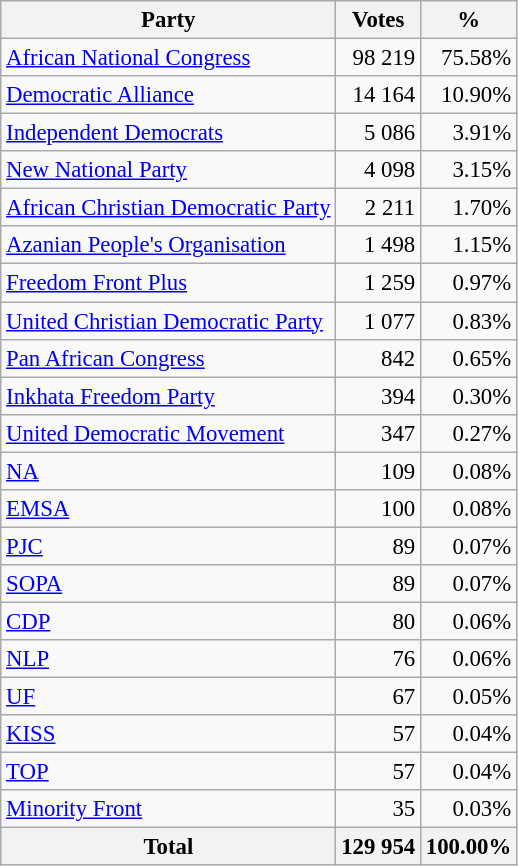<table class="wikitable" style="font-size: 95%; text-align: right">
<tr>
<th>Party</th>
<th>Votes</th>
<th>%</th>
</tr>
<tr>
<td align=left><a href='#'>African National Congress</a></td>
<td>98 219</td>
<td>75.58%</td>
</tr>
<tr>
<td align=left><a href='#'>Democratic Alliance</a></td>
<td>14 164</td>
<td>10.90%</td>
</tr>
<tr>
<td align=left><a href='#'>Independent Democrats</a></td>
<td>5 086</td>
<td>3.91%</td>
</tr>
<tr>
<td align=left><a href='#'>New National Party</a></td>
<td>4 098</td>
<td>3.15%</td>
</tr>
<tr>
<td align=left><a href='#'>African Christian Democratic Party</a></td>
<td>2 211</td>
<td>1.70%</td>
</tr>
<tr>
<td align=left><a href='#'>Azanian People's Organisation</a></td>
<td>1 498</td>
<td>1.15%</td>
</tr>
<tr>
<td align=left><a href='#'>Freedom Front Plus</a></td>
<td>1 259</td>
<td>0.97%</td>
</tr>
<tr>
<td align=left><a href='#'>United Christian Democratic Party</a></td>
<td>1 077</td>
<td>0.83%</td>
</tr>
<tr>
<td align=left><a href='#'>Pan African Congress</a></td>
<td>842</td>
<td>0.65%</td>
</tr>
<tr>
<td align=left><a href='#'>Inkhata Freedom Party</a></td>
<td>394</td>
<td>0.30%</td>
</tr>
<tr>
<td align=left><a href='#'>United Democratic Movement</a></td>
<td>347</td>
<td>0.27%</td>
</tr>
<tr>
<td align=left><a href='#'>NA</a></td>
<td>109</td>
<td>0.08%</td>
</tr>
<tr>
<td align=left><a href='#'>EMSA</a></td>
<td>100</td>
<td>0.08%</td>
</tr>
<tr>
<td align=left><a href='#'>PJC</a></td>
<td>89</td>
<td>0.07%</td>
</tr>
<tr>
<td align=left><a href='#'>SOPA</a></td>
<td>89</td>
<td>0.07%</td>
</tr>
<tr>
<td align=left><a href='#'>CDP</a></td>
<td>80</td>
<td>0.06%</td>
</tr>
<tr>
<td align=left><a href='#'>NLP</a></td>
<td>76</td>
<td>0.06%</td>
</tr>
<tr>
<td align=left><a href='#'>UF</a></td>
<td>67</td>
<td>0.05%</td>
</tr>
<tr>
<td align=left><a href='#'>KISS</a></td>
<td>57</td>
<td>0.04%</td>
</tr>
<tr>
<td align=left><a href='#'>TOP</a></td>
<td>57</td>
<td>0.04%</td>
</tr>
<tr>
<td align=left><a href='#'>Minority Front</a></td>
<td>35</td>
<td>0.03%</td>
</tr>
<tr>
<th align=left>Total</th>
<th>129 954</th>
<th>100.00%</th>
</tr>
</table>
